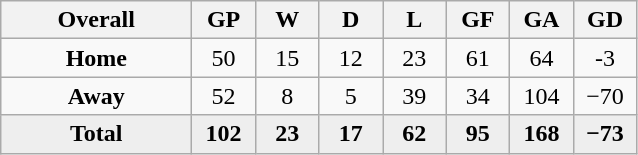<table class="wikitable" style="text-align: center;">
<tr>
<th style="width:120px;">Overall</th>
<th style="width:35px;">GP</th>
<th style="width:35px;">W</th>
<th style="width:35px;">D</th>
<th style="width:35px;">L</th>
<th style="width:35px;">GF</th>
<th style="width:35px;">GA</th>
<th style="width:35px;">GD</th>
</tr>
<tr>
<td><strong>Home</strong></td>
<td>50</td>
<td>15</td>
<td>12</td>
<td>23</td>
<td>61</td>
<td>64</td>
<td>-3</td>
</tr>
<tr>
<td><strong>Away</strong></td>
<td>52</td>
<td>8</td>
<td>5</td>
<td>39</td>
<td>34</td>
<td>104</td>
<td>−70</td>
</tr>
<tr style="background:#eee;">
<td><strong>Total</strong></td>
<td><strong>102</strong></td>
<td><strong>23</strong></td>
<td><strong>17</strong></td>
<td><strong>62</strong></td>
<td><strong>95</strong></td>
<td><strong>168</strong></td>
<td><strong>−73</strong></td>
</tr>
</table>
